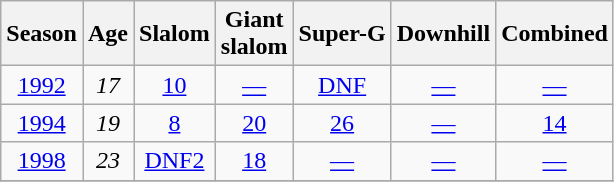<table class=wikitable style="text-align:center">
<tr>
<th>Season</th>
<th>Age</th>
<th>Slalom</th>
<th>Giant<br>slalom</th>
<th>Super-G</th>
<th>Downhill</th>
<th>Combined</th>
</tr>
<tr>
<td><a href='#'>1992</a></td>
<td><em>17</em></td>
<td><a href='#'>10</a></td>
<td><a href='#'>—</a></td>
<td><a href='#'>DNF</a></td>
<td><a href='#'>—</a></td>
<td><a href='#'>—</a></td>
</tr>
<tr>
<td><a href='#'>1994</a></td>
<td><em>19</em></td>
<td><a href='#'>8</a></td>
<td><a href='#'>20</a></td>
<td><a href='#'>26</a></td>
<td><a href='#'>—</a></td>
<td><a href='#'>14</a></td>
</tr>
<tr>
<td><a href='#'>1998</a></td>
<td><em>23</em></td>
<td><a href='#'>DNF2</a></td>
<td><a href='#'>18</a></td>
<td><a href='#'>—</a></td>
<td><a href='#'>—</a></td>
<td><a href='#'>—</a></td>
</tr>
<tr>
</tr>
</table>
